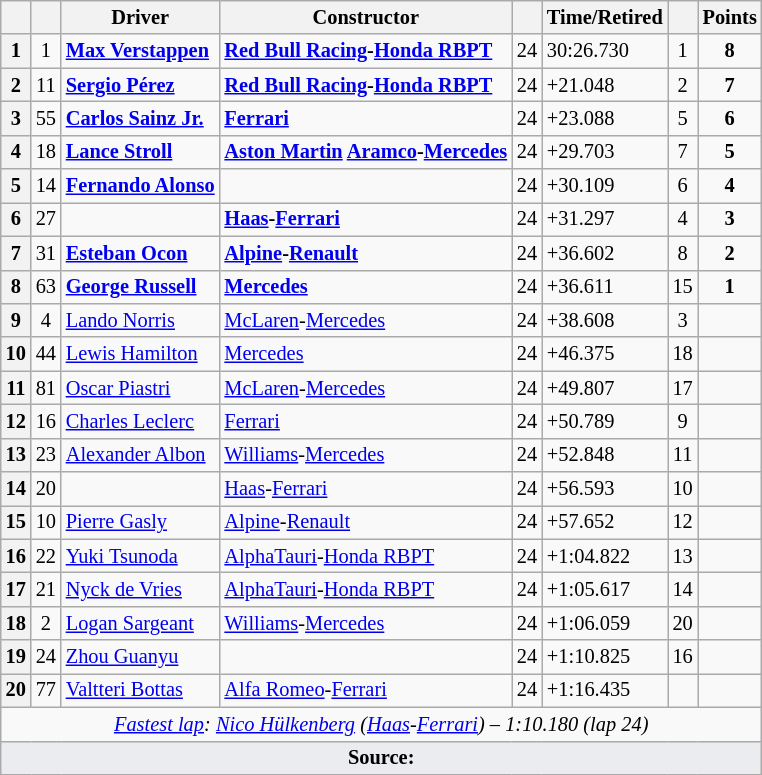<table class="wikitable sortable" style="font-size: 85%;">
<tr>
<th scope="col"></th>
<th scope="col"></th>
<th scope="col">Driver</th>
<th scope="col">Constructor</th>
<th scope="col" class="unsortable"></th>
<th scope="col" class="unsortable">Time/Retired</th>
<th scope="col"></th>
<th scope="col">Points</th>
</tr>
<tr>
<th>1</th>
<td align="center">1</td>
<td data-sort-value="ver"><strong> <a href='#'>Max Verstappen</a></strong></td>
<td><strong><a href='#'>Red Bull Racing</a>-<a href='#'>Honda RBPT</a></strong></td>
<td>24</td>
<td>30:26.730</td>
<td align="center">1</td>
<td align="center"><strong>8</strong></td>
</tr>
<tr>
<th>2</th>
<td align="center">11</td>
<td data-sort-value="per"><strong> <a href='#'>Sergio Pérez</a></strong></td>
<td><strong><a href='#'>Red Bull Racing</a>-<a href='#'>Honda RBPT</a></strong></td>
<td>24</td>
<td>+21.048</td>
<td align="center">2</td>
<td align="center"><strong>7</strong></td>
</tr>
<tr>
<th>3</th>
<td align="center">55</td>
<td data-sort-value="sai"> <strong><a href='#'>Carlos Sainz Jr.</a></strong></td>
<td><strong><a href='#'>Ferrari</a></strong></td>
<td>24</td>
<td>+23.088</td>
<td align="center">5</td>
<td align="center"><strong>6</strong></td>
</tr>
<tr>
<th>4</th>
<td align="center">18</td>
<td data-sort-value="str"> <strong><a href='#'>Lance Stroll</a></strong></td>
<td><strong><a href='#'>Aston Martin</a> <a href='#'>Aramco</a>-<a href='#'>Mercedes</a></strong></td>
<td>24</td>
<td>+29.703</td>
<td align="center">7</td>
<td align="center"><strong>5</strong></td>
</tr>
<tr>
<th>5</th>
<td align="center">14</td>
<td data-sort-value="alo"><strong> <a href='#'>Fernando Alonso</a></strong></td>
<td><strong></strong></td>
<td>24</td>
<td>+30.109</td>
<td align="center">6</td>
<td align="center"><strong>4</strong></td>
</tr>
<tr>
<th>6</th>
<td align="center">27</td>
<td data-sort-value="hul"></td>
<td><strong><a href='#'>Haas</a>-<a href='#'>Ferrari</a></strong></td>
<td>24</td>
<td>+31.297</td>
<td align="center">4</td>
<td align="center"><strong>3</strong></td>
</tr>
<tr>
<th>7</th>
<td align="center">31</td>
<td data-sort-value="oco"> <strong><a href='#'>Esteban Ocon</a></strong></td>
<td><strong><a href='#'>Alpine</a>-<a href='#'>Renault</a></strong></td>
<td>24</td>
<td>+36.602</td>
<td align="center">8</td>
<td align="center"><strong>2</strong></td>
</tr>
<tr>
<th>8</th>
<td align="center">63</td>
<td data-sort-value="rus"> <strong><a href='#'>George Russell</a></strong></td>
<td><strong><a href='#'>Mercedes</a></strong></td>
<td>24</td>
<td>+36.611</td>
<td align="center">15</td>
<td align="center"><strong>1</strong></td>
</tr>
<tr>
<th>9</th>
<td align="center">4</td>
<td data-sort-value="nor"> <a href='#'>Lando Norris</a></td>
<td><a href='#'>McLaren</a>-<a href='#'>Mercedes</a></td>
<td>24</td>
<td>+38.608</td>
<td align="center">3</td>
<td></td>
</tr>
<tr>
<th>10</th>
<td align="center">44</td>
<td data-sort-value="ham"> <a href='#'>Lewis Hamilton</a></td>
<td><a href='#'>Mercedes</a></td>
<td>24</td>
<td>+46.375</td>
<td align="center">18</td>
<td></td>
</tr>
<tr>
<th>11</th>
<td align="center">81</td>
<td data-sort-value="pia"> <a href='#'>Oscar Piastri</a></td>
<td><a href='#'>McLaren</a>-<a href='#'>Mercedes</a></td>
<td>24</td>
<td>+49.807</td>
<td align="center">17</td>
<td></td>
</tr>
<tr>
<th>12</th>
<td align="center">16</td>
<td data-sort-value="lec"> <a href='#'>Charles Leclerc</a></td>
<td><a href='#'>Ferrari</a></td>
<td>24</td>
<td>+50.789</td>
<td align="center">9</td>
<td></td>
</tr>
<tr>
<th>13</th>
<td align="center">23</td>
<td data-sort-value="alb"> <a href='#'>Alexander Albon</a></td>
<td><a href='#'>Williams</a>-<a href='#'>Mercedes</a></td>
<td>24</td>
<td>+52.848</td>
<td align="center">11</td>
<td></td>
</tr>
<tr>
<th>14</th>
<td align="center">20</td>
<td data-sort-value="gue"></td>
<td><a href='#'>Haas</a>-<a href='#'>Ferrari</a></td>
<td>24</td>
<td>+56.593</td>
<td align="center">10</td>
<td></td>
</tr>
<tr>
<th>15</th>
<td align="center">10</td>
<td data-sort-value="gas"> <a href='#'>Pierre Gasly</a></td>
<td><a href='#'>Alpine</a>-<a href='#'>Renault</a></td>
<td>24</td>
<td>+57.652</td>
<td align="center">12</td>
<td></td>
</tr>
<tr>
<th>16</th>
<td align="center">22</td>
<td data-sort-value="tsu"> <a href='#'>Yuki Tsunoda</a></td>
<td nowrap=""><a href='#'>AlphaTauri</a>-<a href='#'>Honda RBPT</a></td>
<td>24</td>
<td>+1:04.822</td>
<td align="center">13</td>
<td></td>
</tr>
<tr>
<th>17</th>
<td align="center">21</td>
<td data-sort-value="dev"> <a href='#'>Nyck de Vries</a></td>
<td><a href='#'>AlphaTauri</a>-<a href='#'>Honda RBPT</a></td>
<td>24</td>
<td>+1:05.617</td>
<td align="center">14</td>
<td></td>
</tr>
<tr>
<th>18</th>
<td align="center">2</td>
<td data-sort-value="sar"> <a href='#'>Logan Sargeant</a></td>
<td nowrap=""><a href='#'>Williams</a>-<a href='#'>Mercedes</a></td>
<td>24</td>
<td>+1:06.059</td>
<td align="center">20</td>
<td></td>
</tr>
<tr>
<th>19</th>
<td align="center">24</td>
<td data-sort-value="zho"> <a href='#'>Zhou Guanyu</a></td>
<td></td>
<td>24</td>
<td>+1:10.825</td>
<td align="center">16</td>
<td></td>
</tr>
<tr>
<th>20</th>
<td align="center">77</td>
<td data-sort-value="bot"> <a href='#'>Valtteri Bottas</a></td>
<td nowrap=""><a href='#'>Alfa Romeo</a>-<a href='#'>Ferrari</a></td>
<td>24</td>
<td>+1:16.435</td>
<td align="center" data-sort-value="21"></td>
<td></td>
</tr>
<tr class="sortbottom">
<td colspan="8" align="center"><em><a href='#'>Fastest lap</a>:</em>  <em><a href='#'>Nico Hülkenberg</a> (<a href='#'>Haas</a>-<a href='#'>Ferrari</a>) – 1:10.180 (lap 24)</em></td>
</tr>
<tr class="sortbottom">
<td colspan="8" style="background-color:#EAECF0;text-align:center"><strong>Source:</strong></td>
</tr>
</table>
